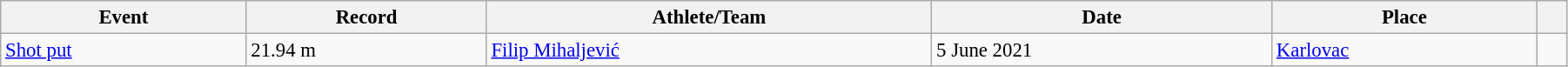<table class="wikitable" style="font-size:95%; width: 95%;">
<tr>
<th>Event</th>
<th>Record</th>
<th>Athlete/Team</th>
<th>Date</th>
<th>Place</th>
<th></th>
</tr>
<tr>
<td><a href='#'>Shot put</a></td>
<td>21.94 m </td>
<td><a href='#'>Filip Mihaljević</a></td>
<td>5 June 2021</td>
<td><a href='#'>Karlovac</a></td>
<td></td>
</tr>
</table>
